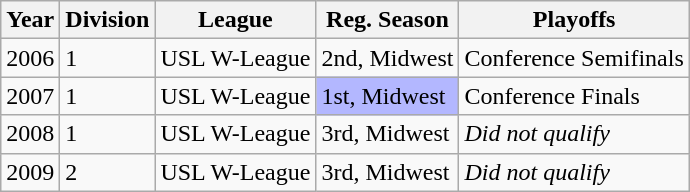<table class="wikitable">
<tr>
<th>Year</th>
<th>Division</th>
<th>League</th>
<th>Reg. Season</th>
<th>Playoffs</th>
</tr>
<tr>
<td>2006</td>
<td>1</td>
<td>USL W-League</td>
<td>2nd, Midwest</td>
<td>Conference Semifinals</td>
</tr>
<tr>
<td>2007</td>
<td>1</td>
<td>USL W-League</td>
<td bgcolor="B3B7FF">1st, Midwest</td>
<td>Conference Finals</td>
</tr>
<tr>
<td>2008</td>
<td>1</td>
<td>USL W-League</td>
<td>3rd, Midwest</td>
<td><em>Did not qualify</em></td>
</tr>
<tr>
<td>2009</td>
<td>2</td>
<td>USL W-League</td>
<td>3rd, Midwest</td>
<td><em>Did not qualify</em></td>
</tr>
</table>
